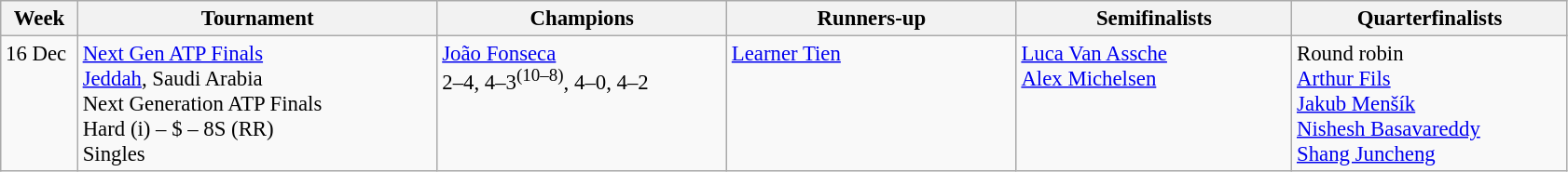<table class=wikitable style=font-size:95%>
<tr>
<th style="width:48px;">Week</th>
<th style="width:250px;">Tournament</th>
<th style="width:200px;">Champions</th>
<th style="width:200px;">Runners-up</th>
<th style="width:190px;">Semifinalists</th>
<th style="width:190px;">Quarterfinalists</th>
</tr>
<tr style="vertical-align:top">
<td>16 Dec</td>
<td><a href='#'>Next Gen ATP Finals</a><br><a href='#'>Jeddah</a>, Saudi Arabia<br>Next Generation ATP Finals<br>Hard (i) – $ – 8S (RR)<br>Singles</td>
<td> <a href='#'>João Fonseca</a> <br> 2–4, 4–3<sup>(10–8)</sup>, 4–0, 4–2</td>
<td> <a href='#'>Learner Tien</a></td>
<td> <a href='#'>Luca Van Assche</a> <br>  <a href='#'>Alex Michelsen</a></td>
<td>Round robin <br>  <a href='#'>Arthur Fils</a> <br>  <a href='#'>Jakub Menšík</a> <br>  <a href='#'>Nishesh Basavareddy</a> <br>  <a href='#'>Shang Juncheng</a></td>
</tr>
</table>
